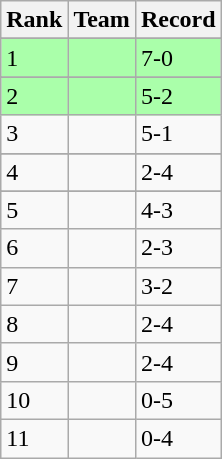<table class="wikitable">
<tr>
<th>Rank</th>
<th>Team</th>
<th>Record</th>
</tr>
<tr>
</tr>
<tr bgcolor=#aaffaa>
<td>1</td>
<td></td>
<td>7-0</td>
</tr>
<tr>
</tr>
<tr bgcolor=#aaffaa>
<td>2</td>
<td></td>
<td>5-2</td>
</tr>
<tr>
<td>3</td>
<td></td>
<td>5-1</td>
</tr>
<tr>
</tr>
<tr bgcolor=>
<td>4</td>
<td></td>
<td>2-4</td>
</tr>
<tr>
</tr>
<tr bgcolor=>
<td>5</td>
<td></td>
<td>4-3</td>
</tr>
<tr>
<td>6</td>
<td></td>
<td>2-3</td>
</tr>
<tr>
<td>7</td>
<td></td>
<td>3-2</td>
</tr>
<tr>
<td>8</td>
<td></td>
<td>2-4</td>
</tr>
<tr>
<td>9</td>
<td></td>
<td>2-4</td>
</tr>
<tr>
<td>10</td>
<td></td>
<td>0-5</td>
</tr>
<tr>
<td>11</td>
<td></td>
<td>0-4</td>
</tr>
</table>
